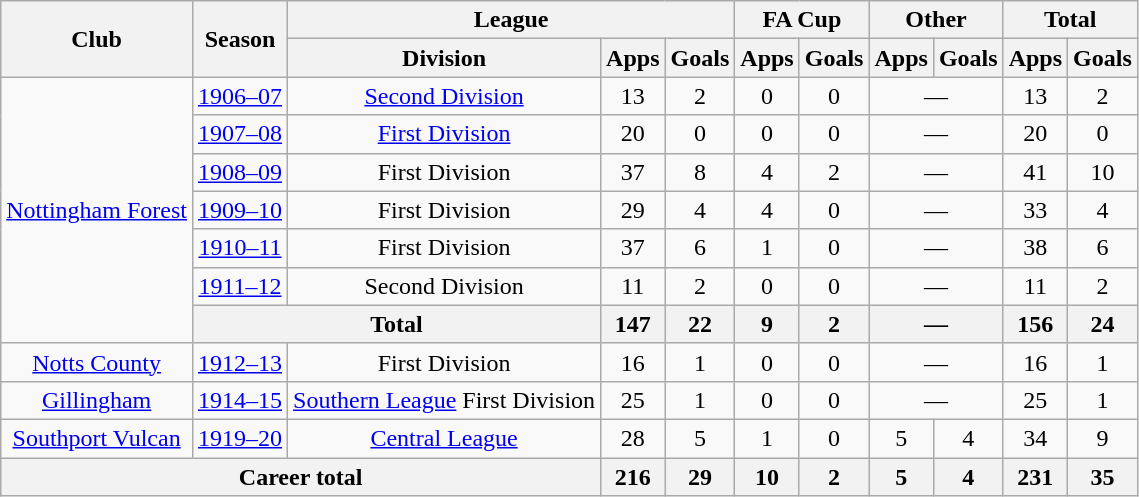<table class="wikitable" style="text-align: center;">
<tr>
<th rowspan="2">Club</th>
<th rowspan="2">Season</th>
<th colspan="3">League</th>
<th colspan="2">FA Cup</th>
<th colspan="2">Other</th>
<th colspan="2">Total</th>
</tr>
<tr>
<th>Division</th>
<th>Apps</th>
<th>Goals</th>
<th>Apps</th>
<th>Goals</th>
<th>Apps</th>
<th>Goals</th>
<th>Apps</th>
<th>Goals</th>
</tr>
<tr>
<td rowspan="7"><a href='#'>Nottingham Forest</a></td>
<td><a href='#'>1906–07</a></td>
<td><a href='#'>Second Division</a></td>
<td>13</td>
<td>2</td>
<td>0</td>
<td>0</td>
<td colspan="2">—</td>
<td>13</td>
<td>2</td>
</tr>
<tr>
<td><a href='#'>1907–08</a></td>
<td><a href='#'>First Division</a></td>
<td>20</td>
<td>0</td>
<td>0</td>
<td>0</td>
<td colspan="2">—</td>
<td>20</td>
<td>0</td>
</tr>
<tr>
<td><a href='#'>1908–09</a></td>
<td>First Division</td>
<td>37</td>
<td>8</td>
<td>4</td>
<td>2</td>
<td colspan="2">—</td>
<td>41</td>
<td>10</td>
</tr>
<tr>
<td><a href='#'>1909–10</a></td>
<td>First Division</td>
<td>29</td>
<td>4</td>
<td>4</td>
<td>0</td>
<td colspan="2">—</td>
<td>33</td>
<td>4</td>
</tr>
<tr>
<td><a href='#'>1910–11</a></td>
<td>First Division</td>
<td>37</td>
<td>6</td>
<td>1</td>
<td>0</td>
<td colspan="2">—</td>
<td>38</td>
<td>6</td>
</tr>
<tr>
<td><a href='#'>1911–12</a></td>
<td>Second Division</td>
<td>11</td>
<td>2</td>
<td>0</td>
<td>0</td>
<td colspan="2">—</td>
<td>11</td>
<td>2</td>
</tr>
<tr>
<th colspan="2">Total</th>
<th>147</th>
<th>22</th>
<th>9</th>
<th>2</th>
<th colspan="2">—</th>
<th>156</th>
<th>24</th>
</tr>
<tr>
<td><a href='#'>Notts County</a></td>
<td><a href='#'>1912–13</a></td>
<td>First Division</td>
<td>16</td>
<td>1</td>
<td>0</td>
<td>0</td>
<td colspan="2">—</td>
<td>16</td>
<td>1</td>
</tr>
<tr>
<td><a href='#'>Gillingham</a></td>
<td><a href='#'>1914–15</a></td>
<td><a href='#'>Southern League</a> First Division</td>
<td>25</td>
<td>1</td>
<td>0</td>
<td>0</td>
<td colspan="2">—</td>
<td>25</td>
<td>1</td>
</tr>
<tr>
<td><a href='#'>Southport Vulcan</a></td>
<td><a href='#'>1919–20</a></td>
<td><a href='#'>Central League</a></td>
<td>28</td>
<td>5</td>
<td>1</td>
<td>0</td>
<td>5</td>
<td>4</td>
<td>34</td>
<td>9</td>
</tr>
<tr>
<th colspan="3">Career total</th>
<th>216</th>
<th>29</th>
<th>10</th>
<th>2</th>
<th>5</th>
<th>4</th>
<th>231</th>
<th>35</th>
</tr>
</table>
